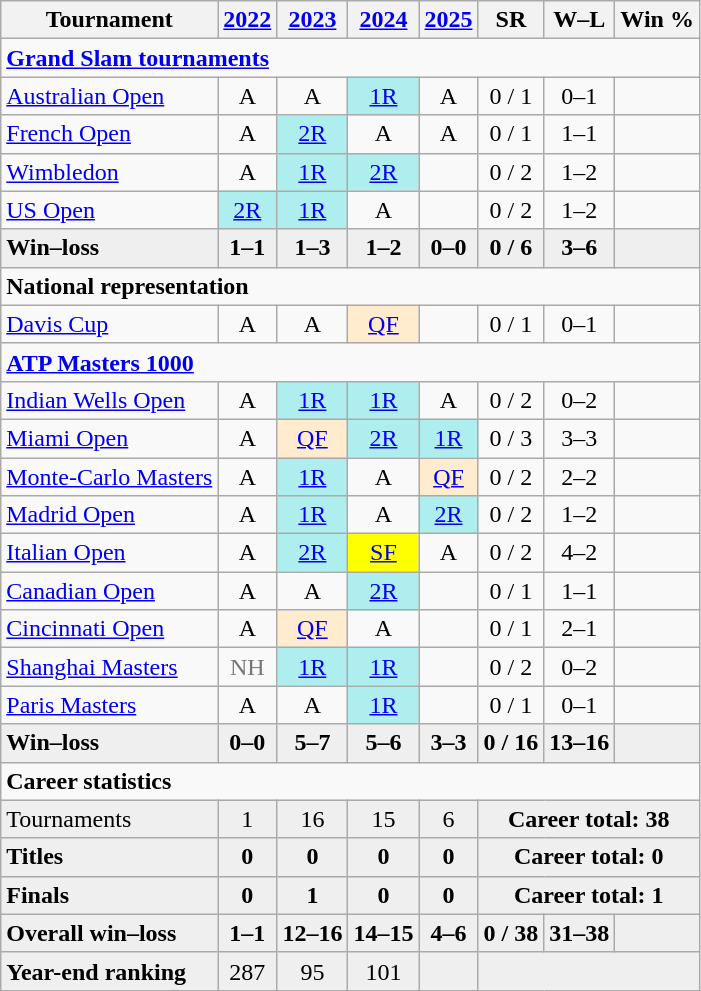<table class="wikitable nowrap" style=text-align:center>
<tr>
<th>Tournament</th>
<th><a href='#'>2022</a></th>
<th><a href='#'>2023</a></th>
<th><a href='#'>2024</a></th>
<th><a href='#'>2025</a></th>
<th>SR</th>
<th>W–L</th>
<th>Win %</th>
</tr>
<tr>
<td colspan=8 align=left><strong><a href='#'>Grand Slam tournaments</a></strong></td>
</tr>
<tr>
<td align=left><a href='#'>Australian Open</a></td>
<td>A</td>
<td>A</td>
<td style=background:#afeeee><a href='#'>1R</a></td>
<td>A</td>
<td>0 / 1</td>
<td>0–1</td>
<td></td>
</tr>
<tr>
<td align=left><a href='#'>French Open</a></td>
<td>A</td>
<td style=background:#afeeee><a href='#'>2R</a></td>
<td>A</td>
<td>A</td>
<td>0 / 1</td>
<td>1–1</td>
<td></td>
</tr>
<tr>
<td align=left><a href='#'>Wimbledon</a></td>
<td>A</td>
<td style=background:#afeeee><a href='#'>1R</a></td>
<td style=background:#afeeee><a href='#'>2R</a></td>
<td></td>
<td>0 / 2</td>
<td>1–2</td>
<td></td>
</tr>
<tr>
<td align=left><a href='#'>US Open</a></td>
<td style=background:#afeeee><a href='#'>2R</a></td>
<td style=background:#afeeee><a href='#'>1R</a></td>
<td>A</td>
<td></td>
<td>0 / 2</td>
<td>1–2</td>
<td></td>
</tr>
<tr style="font-weight:bold; background:#efefef;">
<td style="text-align:left">Win–loss</td>
<td>1–1</td>
<td>1–3</td>
<td>1–2</td>
<td>0–0</td>
<td>0 / 6</td>
<td>3–6</td>
<td></td>
</tr>
<tr>
<td colspan=8 align=left><strong>National representation</strong></td>
</tr>
<tr>
<td align=left><a href='#'>Davis Cup</a></td>
<td>A</td>
<td>A</td>
<td style=background:#ffebcd><a href='#'>QF</a></td>
<td></td>
<td>0 / 1</td>
<td>0–1</td>
<td></td>
</tr>
<tr>
<td colspan=8 align=left><strong><a href='#'>ATP Masters 1000</a></strong></td>
</tr>
<tr>
<td align=left><a href='#'>Indian Wells Open</a></td>
<td>A</td>
<td style=background:#afeeee><a href='#'>1R</a></td>
<td style=background:#afeeee><a href='#'>1R</a></td>
<td>A</td>
<td>0 / 2</td>
<td>0–2</td>
<td></td>
</tr>
<tr>
<td align=left><a href='#'>Miami Open</a></td>
<td>A</td>
<td style=background:#ffebcd><a href='#'>QF</a></td>
<td style=background:#afeeee><a href='#'>2R</a></td>
<td style=background:#afeeee><a href='#'>1R</a></td>
<td>0 / 3</td>
<td>3–3</td>
<td></td>
</tr>
<tr>
<td align=left><a href='#'>Monte-Carlo Masters</a></td>
<td>A</td>
<td style=background:#afeeee><a href='#'>1R</a></td>
<td>A</td>
<td style=background:#ffebcd><a href='#'>QF</a></td>
<td>0 / 2</td>
<td>2–2</td>
<td></td>
</tr>
<tr>
<td align=left><a href='#'>Madrid Open</a></td>
<td>A</td>
<td style=background:#afeeee><a href='#'>1R</a></td>
<td>A</td>
<td style=background:#afeeee><a href='#'>2R</a></td>
<td>0 / 2</td>
<td>1–2</td>
<td></td>
</tr>
<tr>
<td align=left><a href='#'>Italian Open</a></td>
<td>A</td>
<td style=background:#afeeee><a href='#'>2R</a></td>
<td style=background:yellow><a href='#'>SF</a></td>
<td>A</td>
<td>0 / 2</td>
<td>4–2</td>
<td></td>
</tr>
<tr>
<td align=left><a href='#'>Canadian Open</a></td>
<td>A</td>
<td>A</td>
<td style=background:#afeeee><a href='#'>2R</a></td>
<td></td>
<td>0 / 1</td>
<td>1–1</td>
<td></td>
</tr>
<tr>
<td align=left><a href='#'>Cincinnati Open</a></td>
<td>A</td>
<td style=background:#ffebcd><a href='#'>QF</a></td>
<td>A</td>
<td></td>
<td>0 / 1</td>
<td>2–1</td>
<td></td>
</tr>
<tr>
<td align=left><a href='#'>Shanghai Masters</a></td>
<td style=color:#767676>NH</td>
<td style=background:#afeeee><a href='#'>1R</a></td>
<td style=background:#afeeee><a href='#'>1R</a></td>
<td></td>
<td>0 / 2</td>
<td>0–2</td>
<td></td>
</tr>
<tr>
<td align=left><a href='#'>Paris Masters</a></td>
<td>A</td>
<td>A</td>
<td style=background:#afeeee><a href='#'>1R</a></td>
<td></td>
<td>0 / 1</td>
<td>0–1</td>
<td></td>
</tr>
<tr style=font-weight:bold;background:#efefef>
<td style=text-align:left>Win–loss</td>
<td>0–0</td>
<td>5–7</td>
<td>5–6</td>
<td>3–3</td>
<td>0 / 16</td>
<td>13–16</td>
<td></td>
</tr>
<tr>
<td colspan=8 style=text-align:left><strong>Career statistics</strong></td>
</tr>
<tr bgcolor=efefef>
<td style=text-align:left>Tournaments</td>
<td>1</td>
<td>16</td>
<td>15</td>
<td>6</td>
<td colspan=3><strong>Career total: 38</strong></td>
</tr>
<tr style="font-weight:bold;background:#efefef">
<td style=text-align:left>Titles</td>
<td>0</td>
<td>0</td>
<td>0</td>
<td>0</td>
<td colspan=3>Career total: 0</td>
</tr>
<tr style="font-weight:bold;background:#efefef">
<td style=text-align:left>Finals</td>
<td>0</td>
<td>1</td>
<td>0</td>
<td>0</td>
<td colspan=3>Career total: 1</td>
</tr>
<tr style=font-weight:bold;background:#efefef>
<td style=text-align:left>Overall win–loss</td>
<td>1–1</td>
<td>12–16</td>
<td>14–15</td>
<td>4–6</td>
<td>0 / 38</td>
<td>31–38</td>
<td></td>
</tr>
<tr bgcolor=efefef>
<td style=text-align:left><strong>Year-end ranking</strong></td>
<td>287</td>
<td>95</td>
<td>101</td>
<td></td>
<td colspan=3></td>
</tr>
</table>
